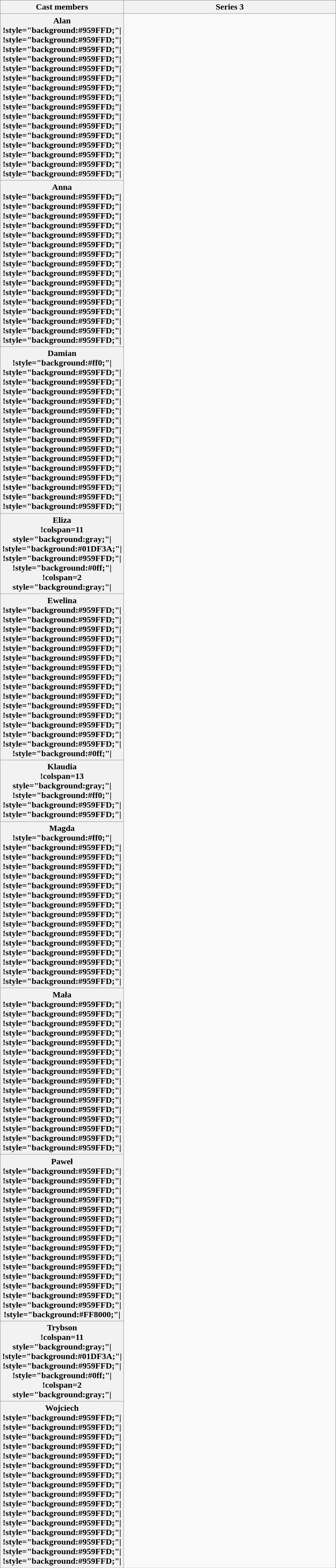<table class="wikitable" style="text-align:center; width:50%;">
<tr>
<th rowspan=2 style="width:15%;">Cast members</th>
<th colspan=16 style="text-align:center;">Series 3</th>
</tr>
<tr>
</tr>
<tr>
<th>Alan<br>!style="background:#959FFD;"|
!style="background:#959FFD;"|
!style="background:#959FFD;"|
!style="background:#959FFD;"|
!style="background:#959FFD;"|
!style="background:#959FFD;"|
!style="background:#959FFD;"|
!style="background:#959FFD;"|
!style="background:#959FFD;"|
!style="background:#959FFD;"|
!style="background:#959FFD;"|
!style="background:#959FFD;"|
!style="background:#959FFD;"|
!style="background:#959FFD;"|
!style="background:#959FFD;"|
!style="background:#959FFD;"|</th>
</tr>
<tr>
<th>Anna<br>!style="background:#959FFD;"|
!style="background:#959FFD;"|
!style="background:#959FFD;"|
!style="background:#959FFD;"|
!style="background:#959FFD;"|
!style="background:#959FFD;"|
!style="background:#959FFD;"|
!style="background:#959FFD;"|
!style="background:#959FFD;"|
!style="background:#959FFD;"|
!style="background:#959FFD;"|
!style="background:#959FFD;"|
!style="background:#959FFD;"|
!style="background:#959FFD;"|
!style="background:#959FFD;"|
!style="background:#959FFD;"|</th>
</tr>
<tr>
<th>Damian<br>!style="background:#ff0;"|
!style="background:#959FFD;"|
!style="background:#959FFD;"|
!style="background:#959FFD;"|
!style="background:#959FFD;"|
!style="background:#959FFD;"|
!style="background:#959FFD;"|
!style="background:#959FFD;"|
!style="background:#959FFD;"|
!style="background:#959FFD;"|
!style="background:#959FFD;"|
!style="background:#959FFD;"|
!style="background:#959FFD;"|
!style="background:#959FFD;"|
!style="background:#959FFD;"|
!style="background:#959FFD;"|</th>
</tr>
<tr>
<th>Eliza<br>!colspan=11 style="background:gray;"|
!style="background:#01DF3A;"|
!style="background:#959FFD;"|
!style="background:#0ff;"|
!colspan=2 style="background:gray;"|</th>
</tr>
<tr>
<th>Ewelina<br>!style="background:#959FFD;"|
!style="background:#959FFD;"|
!style="background:#959FFD;"|
!style="background:#959FFD;"|
!style="background:#959FFD;"|
!style="background:#959FFD;"|
!style="background:#959FFD;"|
!style="background:#959FFD;"|
!style="background:#959FFD;"|
!style="background:#959FFD;"|
!style="background:#959FFD;"|
!style="background:#959FFD;"|
!style="background:#959FFD;"|
!style="background:#959FFD;"|
!style="background:#959FFD;"|
!style="background:#0ff;"|</th>
</tr>
<tr>
<th>Klaudia<br>!colspan=13 style="background:gray;"|
!style="background:#ff0;"|
!style="background:#959FFD;"|
!style="background:#959FFD;"|</th>
</tr>
<tr>
<th>Magda<br>!style="background:#ff0;"|
!style="background:#959FFD;"|
!style="background:#959FFD;"|
!style="background:#959FFD;"|
!style="background:#959FFD;"|
!style="background:#959FFD;"|
!style="background:#959FFD;"|
!style="background:#959FFD;"|
!style="background:#959FFD;"|
!style="background:#959FFD;"|
!style="background:#959FFD;"|
!style="background:#959FFD;"|
!style="background:#959FFD;"|
!style="background:#959FFD;"|
!style="background:#959FFD;"|
!style="background:#959FFD;"|</th>
</tr>
<tr>
<th>Mała<br>!style="background:#959FFD;"|
!style="background:#959FFD;"|
!style="background:#959FFD;"|
!style="background:#959FFD;"|
!style="background:#959FFD;"|
!style="background:#959FFD;"|
!style="background:#959FFD;"|
!style="background:#959FFD;"|
!style="background:#959FFD;"|
!style="background:#959FFD;"|
!style="background:#959FFD;"|
!style="background:#959FFD;"|
!style="background:#959FFD;"|
!style="background:#959FFD;"|
!style="background:#959FFD;"|
!style="background:#959FFD;"|</th>
</tr>
<tr>
<th>Paweł<br>!style="background:#959FFD;"|
!style="background:#959FFD;"|
!style="background:#959FFD;"|
!style="background:#959FFD;"|
!style="background:#959FFD;"|
!style="background:#959FFD;"|
!style="background:#959FFD;"|
!style="background:#959FFD;"|
!style="background:#959FFD;"|
!style="background:#959FFD;"|
!style="background:#959FFD;"|
!style="background:#959FFD;"|
!style="background:#959FFD;"|
!style="background:#959FFD;"|
!style="background:#959FFD;"|
!style="background:#FF8000;"|</th>
</tr>
<tr>
<th>Trybson<br>!colspan=11 style="background:gray;"|
!style="background:#01DF3A;"|
!style="background:#959FFD;"|
!style="background:#0ff;"|
!colspan=2 style="background:gray;"|</th>
</tr>
<tr>
<th>Wojciech<br>!style="background:#959FFD;"|
!style="background:#959FFD;"|
!style="background:#959FFD;"|
!style="background:#959FFD;"|
!style="background:#959FFD;"|
!style="background:#959FFD;"|
!style="background:#959FFD;"|
!style="background:#959FFD;"|
!style="background:#959FFD;"|
!style="background:#959FFD;"|
!style="background:#959FFD;"|
!style="background:#959FFD;"|
!style="background:#959FFD;"|
!style="background:#959FFD;"|
!style="background:#959FFD;"|
!style="background:#959FFD;"|</th>
</tr>
<tr>
</tr>
</table>
